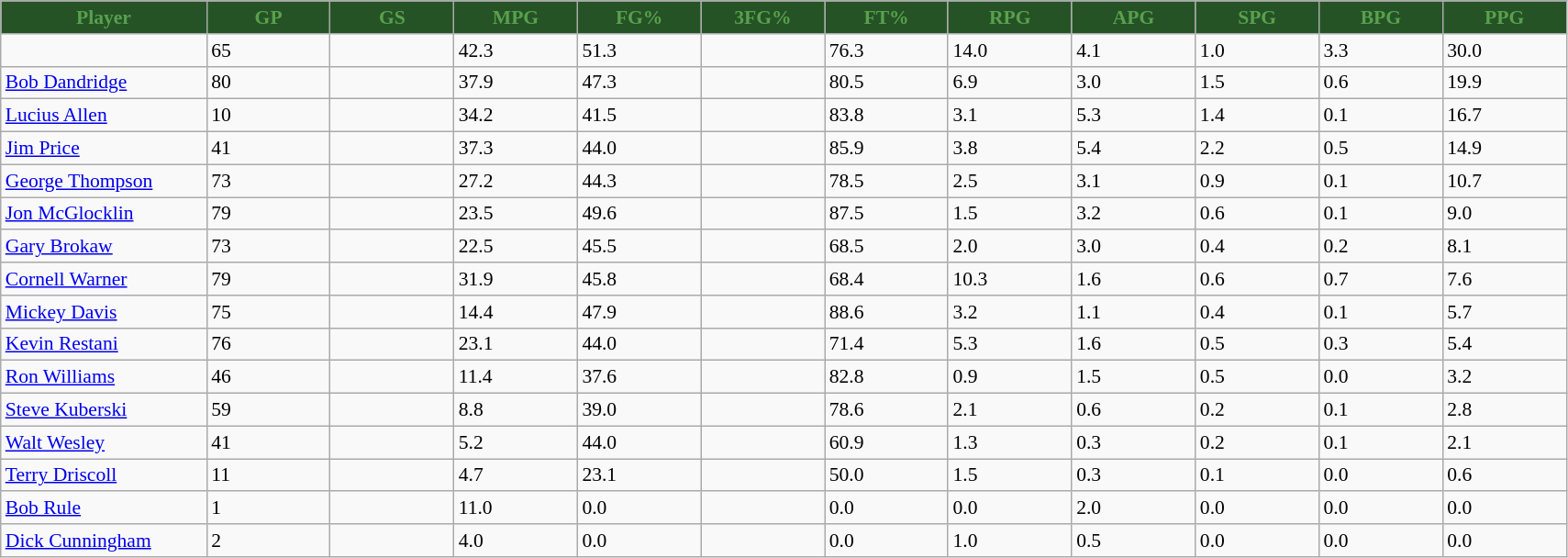<table class="wikitable sortable" style="font-size: 90%">
<tr>
<th style="background:#255325; color:#59A04F" width="10%">Player</th>
<th style="background:#255325; color:#59A04F" width="6%">GP</th>
<th style="background:#255325; color:#59A04F" width="6%">GS</th>
<th style="background:#255325; color:#59A04F" width="6%">MPG</th>
<th style="background:#255325; color:#59A04F" width="6%">FG%</th>
<th style="background:#255325; color:#59A04F" width="6%">3FG%</th>
<th style="background:#255325; color:#59A04F" width="6%">FT%</th>
<th style="background:#255325; color:#59A04F" width="6%">RPG</th>
<th style="background:#255325; color:#59A04F" width="6%">APG</th>
<th style="background:#255325; color:#59A04F" width="6%">SPG</th>
<th style="background:#255325; color:#59A04F" width="6%">BPG</th>
<th style="background:#255325; color:#59A04F" width="6%">PPG</th>
</tr>
<tr>
<td></td>
<td>65</td>
<td></td>
<td>42.3</td>
<td>51.3</td>
<td></td>
<td>76.3</td>
<td>14.0</td>
<td>4.1</td>
<td>1.0</td>
<td>3.3</td>
<td>30.0</td>
</tr>
<tr>
<td><a href='#'>Bob Dandridge</a></td>
<td>80</td>
<td></td>
<td>37.9</td>
<td>47.3</td>
<td></td>
<td>80.5</td>
<td>6.9</td>
<td>3.0</td>
<td>1.5</td>
<td>0.6</td>
<td>19.9</td>
</tr>
<tr>
<td><a href='#'>Lucius Allen</a></td>
<td>10</td>
<td></td>
<td>34.2</td>
<td>41.5</td>
<td></td>
<td>83.8</td>
<td>3.1</td>
<td>5.3</td>
<td>1.4</td>
<td>0.1</td>
<td>16.7</td>
</tr>
<tr>
<td><a href='#'>Jim Price</a></td>
<td>41</td>
<td></td>
<td>37.3</td>
<td>44.0</td>
<td></td>
<td>85.9</td>
<td>3.8</td>
<td>5.4</td>
<td>2.2</td>
<td>0.5</td>
<td>14.9</td>
</tr>
<tr>
<td><a href='#'>George Thompson</a></td>
<td>73</td>
<td></td>
<td>27.2</td>
<td>44.3</td>
<td></td>
<td>78.5</td>
<td>2.5</td>
<td>3.1</td>
<td>0.9</td>
<td>0.1</td>
<td>10.7</td>
</tr>
<tr>
<td><a href='#'>Jon McGlocklin</a></td>
<td>79</td>
<td></td>
<td>23.5</td>
<td>49.6</td>
<td></td>
<td>87.5</td>
<td>1.5</td>
<td>3.2</td>
<td>0.6</td>
<td>0.1</td>
<td>9.0</td>
</tr>
<tr>
<td><a href='#'>Gary Brokaw</a></td>
<td>73</td>
<td></td>
<td>22.5</td>
<td>45.5</td>
<td></td>
<td>68.5</td>
<td>2.0</td>
<td>3.0</td>
<td>0.4</td>
<td>0.2</td>
<td>8.1</td>
</tr>
<tr>
<td><a href='#'>Cornell Warner</a></td>
<td>79</td>
<td></td>
<td>31.9</td>
<td>45.8</td>
<td></td>
<td>68.4</td>
<td>10.3</td>
<td>1.6</td>
<td>0.6</td>
<td>0.7</td>
<td>7.6</td>
</tr>
<tr>
<td><a href='#'>Mickey Davis</a></td>
<td>75</td>
<td></td>
<td>14.4</td>
<td>47.9</td>
<td></td>
<td>88.6</td>
<td>3.2</td>
<td>1.1</td>
<td>0.4</td>
<td>0.1</td>
<td>5.7</td>
</tr>
<tr>
<td><a href='#'>Kevin Restani</a></td>
<td>76</td>
<td></td>
<td>23.1</td>
<td>44.0</td>
<td></td>
<td>71.4</td>
<td>5.3</td>
<td>1.6</td>
<td>0.5</td>
<td>0.3</td>
<td>5.4</td>
</tr>
<tr>
<td><a href='#'>Ron Williams</a></td>
<td>46</td>
<td></td>
<td>11.4</td>
<td>37.6</td>
<td></td>
<td>82.8</td>
<td>0.9</td>
<td>1.5</td>
<td>0.5</td>
<td>0.0</td>
<td>3.2</td>
</tr>
<tr>
<td><a href='#'>Steve Kuberski</a></td>
<td>59</td>
<td></td>
<td>8.8</td>
<td>39.0</td>
<td></td>
<td>78.6</td>
<td>2.1</td>
<td>0.6</td>
<td>0.2</td>
<td>0.1</td>
<td>2.8</td>
</tr>
<tr>
<td><a href='#'>Walt Wesley</a></td>
<td>41</td>
<td></td>
<td>5.2</td>
<td>44.0</td>
<td></td>
<td>60.9</td>
<td>1.3</td>
<td>0.3</td>
<td>0.2</td>
<td>0.1</td>
<td>2.1</td>
</tr>
<tr>
<td><a href='#'>Terry Driscoll</a></td>
<td>11</td>
<td></td>
<td>4.7</td>
<td>23.1</td>
<td></td>
<td>50.0</td>
<td>1.5</td>
<td>0.3</td>
<td>0.1</td>
<td>0.0</td>
<td>0.6</td>
</tr>
<tr>
<td><a href='#'>Bob Rule</a></td>
<td>1</td>
<td></td>
<td>11.0</td>
<td>0.0</td>
<td></td>
<td>0.0</td>
<td>0.0</td>
<td>2.0</td>
<td>0.0</td>
<td>0.0</td>
<td>0.0</td>
</tr>
<tr>
<td><a href='#'>Dick Cunningham</a></td>
<td>2</td>
<td></td>
<td>4.0</td>
<td>0.0</td>
<td></td>
<td>0.0</td>
<td>1.0</td>
<td>0.5</td>
<td>0.0</td>
<td>0.0</td>
<td>0.0</td>
</tr>
</table>
